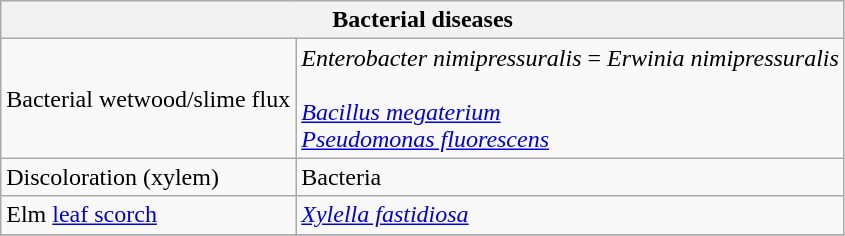<table class="wikitable" style="clear">
<tr>
<th colspan=2><strong>Bacterial diseases</strong><br></th>
</tr>
<tr>
<td>Bacterial wetwood/slime flux</td>
<td><em>Enterobacter nimipressuralis</em> = <em>Erwinia nimipressuralis</em><br><br><em><a href='#'>Bacillus megaterium</a></em><br>
<em><a href='#'>Pseudomonas fluorescens</a></em></td>
</tr>
<tr>
<td>Discoloration (xylem)</td>
<td>Bacteria</td>
</tr>
<tr>
<td>Elm <a href='#'>leaf scorch</a></td>
<td><em><a href='#'>Xylella fastidiosa</a></em></td>
</tr>
<tr>
</tr>
</table>
